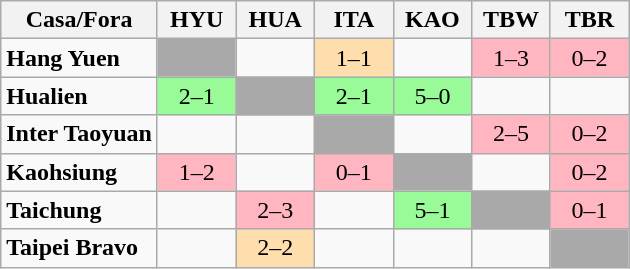<table class="wikitable">
<tr>
<th>Casa/Fora</th>
<th scope="col" width="45"><abbr>HYU</abbr></th>
<th scope="col" width="45"><abbr>HUA</abbr></th>
<th scope="col" width="45"><abbr>ITA</abbr></th>
<th scope="col" width="45"><abbr>KAO</abbr></th>
<th scope="col" width="45"><abbr>TBW</abbr></th>
<th scope="col" width="45"><abbr>TBR</abbr></th>
</tr>
<tr>
<td><strong>Hang Yuen</strong></td>
<td style="font-weight: bold;background-color:#A9A9A9;"></td>
<td style="text-align: center; font-weight: normal;background-color:transparent;"></td>
<td style="text-align: center; font-weight: normal;background-color:#FFDEAD;">1–1</td>
<td style="text-align: center; font-weight: normal;background-color:transparent;"></td>
<td style="text-align: center; font-weight: normal;background-color:#FFB6C1;">1–3</td>
<td style="text-align: center; font-weight: normal;background-color:#FFB6C1;">0–2</td>
</tr>
<tr>
<td><strong>Hualien</strong></td>
<td style="text-align: center; font-weight: normal;background-color:#98FB98;">2–1</td>
<td style="font-weight: bold;background-color:#A9A9A9;"></td>
<td style="text-align: center; font-weight: normal;background-color:#98FB98;">2–1</td>
<td style="text-align: center; font-weight: normal;background-color:#98FB98;">5–0</td>
<td style="text-align: center; font-weight: normal;background-color:transparent;"></td>
<td style="text-align: center; font-weight: normal;background-color:transparent;"></td>
</tr>
<tr>
<td><strong>Inter Taoyuan</strong></td>
<td style="text-align: center; font-weight: normal;background-color:transparent;"></td>
<td style="text-align: center; font-weight: normal;background-color:transparent;"></td>
<td style="font-weight: bold;background-color:#A9A9A9;"></td>
<td style="text-align: center; font-weight: normal;background-color:transparent;"></td>
<td style="text-align: center; font-weight: normal;background-color:#FFB6C1;">2–5</td>
<td style="text-align: center; font-weight: normal;background-color:#FFB6C1;">0–2</td>
</tr>
<tr>
<td><strong>Kaohsiung</strong></td>
<td style="text-align: center; font-weight: normal;background-color:#FFB6C1;">1–2</td>
<td style="text-align: center; font-weight: normal;background-color:transparent;"></td>
<td style="text-align: center; font-weight: normal;background-color:#FFB6C1;">0–1</td>
<td style="font-weight: bold;background-color:#A9A9A9;"></td>
<td style="text-align: center; font-weight: normal;background-color:transparent;"></td>
<td style="text-align: center; font-weight: normal;background-color:#FFB6C1;">0–2</td>
</tr>
<tr>
<td><strong>Taichung</strong></td>
<td style="text-align: center; font-weight: normal;background-color:transparent;"></td>
<td style="text-align: center; font-weight: normal;background-color:#FFB6C1;">2–3</td>
<td style="text-align: center; font-weight: normal;background-color:transparent;"></td>
<td style="text-align: center; font-weight: normal;background-color:#98FB98;">5–1</td>
<td style="font-weight: bold;background-color:#A9A9A9;"></td>
<td style="text-align: center; font-weight: normal;background-color:#FFB6C1;">0–1</td>
</tr>
<tr>
<td><strong>Taipei Bravo</strong></td>
<td style="text-align: center; font-weight: normal;background-color:transparent;"></td>
<td style="text-align: center; font-weight: normal;background-color:#FFDEAD;">2–2</td>
<td style="text-align: center; font-weight: normal;background-color:transparent;"></td>
<td style="text-align: center; font-weight: normal;background-color:transparent;"></td>
<td style="text-align: center; font-weight: normal;background-color:transparent;"></td>
<td style="font-weight: bold;background-color:#A9A9A9;"></td>
</tr>
</table>
